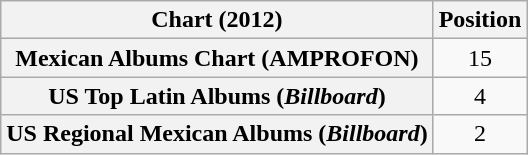<table class="wikitable sortable plainrowheaders" style="text-align:center;">
<tr>
<th scope="col">Chart (2012)</th>
<th scope="col">Position</th>
</tr>
<tr>
<th scope="row">Mexican Albums Chart (AMPROFON)</th>
<td>15</td>
</tr>
<tr>
<th scope="row">US Top Latin Albums (<em>Billboard</em>)</th>
<td>4</td>
</tr>
<tr>
<th scope="row">US Regional Mexican Albums (<em>Billboard</em>)</th>
<td>2</td>
</tr>
</table>
